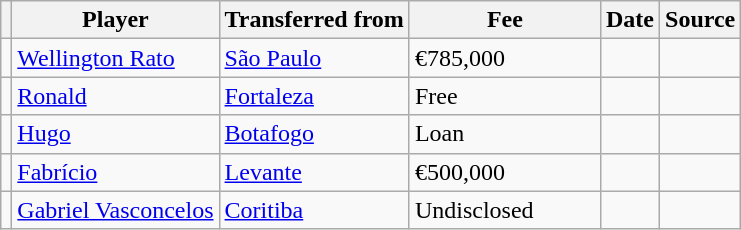<table class="wikitable plainrowheaders sortable">
<tr>
<th></th>
<th scope="col">Player</th>
<th>Transferred from</th>
<th style="width: 120px;">Fee</th>
<th scope="col">Date</th>
<th scope="col">Source</th>
</tr>
<tr>
<td align="center"></td>
<td> <a href='#'>Wellington Rato</a></td>
<td> <a href='#'>São Paulo</a></td>
<td>€785,000</td>
<td></td>
<td></td>
</tr>
<tr>
<td align="center"></td>
<td> <a href='#'>Ronald</a></td>
<td> <a href='#'>Fortaleza</a></td>
<td>Free</td>
<td></td>
<td></td>
</tr>
<tr>
<td align="center"></td>
<td> <a href='#'>Hugo</a></td>
<td> <a href='#'>Botafogo</a></td>
<td>Loan</td>
<td></td>
<td></td>
</tr>
<tr>
<td align="center"></td>
<td> <a href='#'>Fabrício</a></td>
<td> <a href='#'>Levante</a></td>
<td>€500,000</td>
<td></td>
<td></td>
</tr>
<tr>
<td align="center"></td>
<td> <a href='#'>Gabriel Vasconcelos</a></td>
<td> <a href='#'>Coritiba</a></td>
<td>Undisclosed</td>
<td></td>
<td></td>
</tr>
</table>
